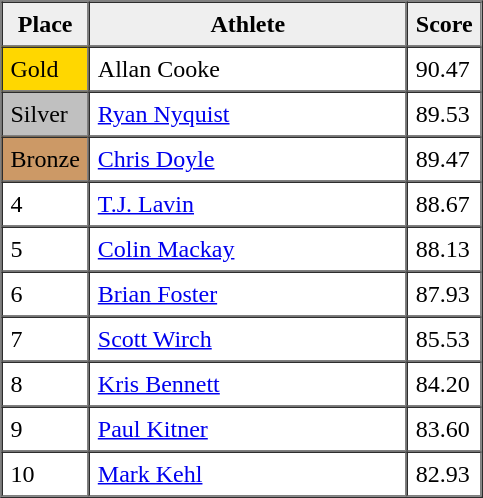<table border=1 cellpadding=5 cellspacing=0>
<tr>
<th style="background:#efefef;" width="20">Place</th>
<th style="background:#efefef;" width="200">Athlete</th>
<th style="background:#efefef;" width="20">Score</th>
</tr>
<tr align=left>
<td style="background:gold;">Gold</td>
<td>Allan Cooke</td>
<td>90.47</td>
</tr>
<tr align=left>
<td style="background:silver;">Silver</td>
<td><a href='#'>Ryan Nyquist</a></td>
<td>89.53</td>
</tr>
<tr align=left>
<td style="background:#CC9966;">Bronze</td>
<td><a href='#'>Chris Doyle</a></td>
<td>89.47</td>
</tr>
<tr align=left>
<td>4</td>
<td><a href='#'>T.J. Lavin</a></td>
<td>88.67</td>
</tr>
<tr align=left>
<td>5</td>
<td><a href='#'>Colin Mackay</a></td>
<td>88.13</td>
</tr>
<tr align=left>
<td>6</td>
<td><a href='#'>Brian Foster</a></td>
<td>87.93</td>
</tr>
<tr align=left>
<td>7</td>
<td><a href='#'>Scott Wirch</a></td>
<td>85.53</td>
</tr>
<tr align=left>
<td>8</td>
<td><a href='#'>Kris Bennett</a></td>
<td>84.20</td>
</tr>
<tr align=left>
<td>9</td>
<td><a href='#'>Paul Kitner</a></td>
<td>83.60</td>
</tr>
<tr align=left>
<td>10</td>
<td><a href='#'>Mark Kehl</a></td>
<td>82.93</td>
</tr>
</table>
